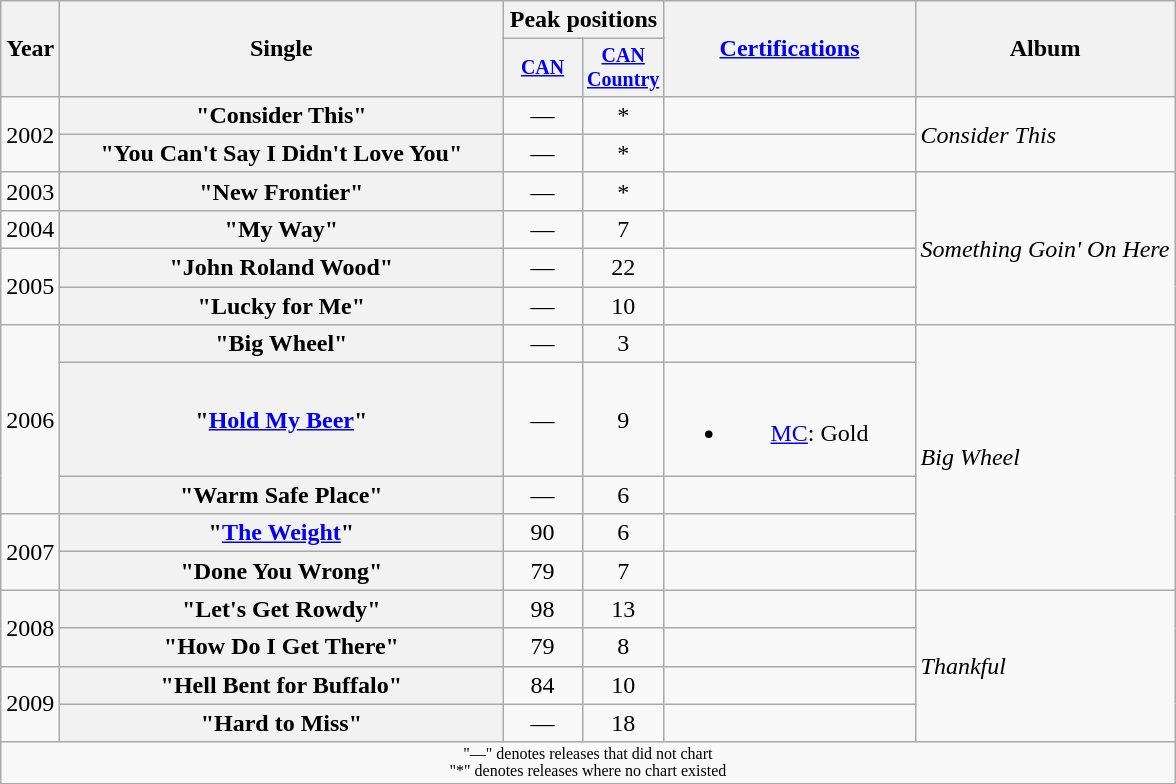<table class="wikitable plainrowheaders" style="text-align:center;">
<tr>
<th rowspan="2">Year</th>
<th rowspan="2" style="width:18em;">Single</th>
<th colspan="2">Peak positions</th>
<th rowspan="2" style="width:10em;"><a href='#'>Certifications</a></th>
<th rowspan="2">Album</th>
</tr>
<tr style="font-size:smaller;">
<th style="width:3.5em;"><a href='#'>CAN</a><br></th>
<th style="width:3.5em;"><a href='#'>CAN Country</a><br></th>
</tr>
<tr>
<td rowspan="2">2002</td>
<th scope="row">"Consider This"</th>
<td>—</td>
<td>*</td>
<td></td>
<td align="left" rowspan="2"><em>Consider This</em></td>
</tr>
<tr>
<th scope="row">"You Can't Say I Didn't Love You"</th>
<td>—</td>
<td>*</td>
<td></td>
</tr>
<tr>
<td>2003</td>
<th scope="row">"New Frontier"</th>
<td>—</td>
<td>*</td>
<td></td>
<td align="left" rowspan="4"><em>Something Goin' On Here</em></td>
</tr>
<tr>
<td>2004</td>
<th scope="row">"My Way"</th>
<td>—</td>
<td>7</td>
<td></td>
</tr>
<tr>
<td rowspan="2">2005</td>
<th scope="row">"John Roland Wood"</th>
<td>—</td>
<td>22</td>
<td></td>
</tr>
<tr>
<th scope="row">"Lucky for Me"</th>
<td>—</td>
<td>10</td>
<td></td>
</tr>
<tr>
<td rowspan="3">2006</td>
<th scope="row">"Big Wheel"</th>
<td>—</td>
<td>3</td>
<td></td>
<td align="left" rowspan="5"><em>Big Wheel</em></td>
</tr>
<tr>
<th scope="row">"<a href='#'>Hold My Beer</a>"</th>
<td>—</td>
<td>9</td>
<td><br><ul><li><a href='#'>MC</a>: Gold</li></ul></td>
</tr>
<tr>
<th scope="row">"Warm Safe Place"</th>
<td>—</td>
<td>6</td>
<td></td>
</tr>
<tr>
<td rowspan="2">2007</td>
<th scope="row">"<a href='#'>The Weight</a>"</th>
<td>90</td>
<td>6</td>
<td></td>
</tr>
<tr>
<th scope="row">"Done You Wrong"</th>
<td>79</td>
<td>7</td>
<td></td>
</tr>
<tr>
<td rowspan="2">2008</td>
<th scope="row">"Let's Get Rowdy"</th>
<td>98</td>
<td>13</td>
<td></td>
<td align="left" rowspan="4"><em>Thankful</em></td>
</tr>
<tr>
<th scope="row">"How Do I Get There"</th>
<td>79</td>
<td>8</td>
<td></td>
</tr>
<tr>
<td rowspan="2">2009</td>
<th scope="row">"Hell Bent for Buffalo"</th>
<td>84</td>
<td>10</td>
<td></td>
</tr>
<tr>
<th scope="row">"Hard to Miss"</th>
<td>—</td>
<td>18</td>
<td></td>
</tr>
<tr>
<td colspan="6" style="font-size:8pt">"—" denotes releases that did not chart<br>"*" denotes releases where no chart existed</td>
</tr>
<tr>
</tr>
</table>
